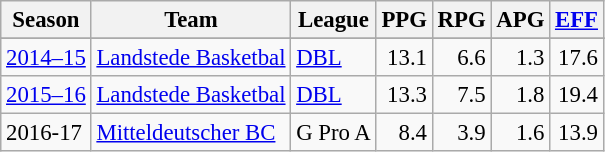<table class="wikitable sortable" style="font-size:95%; text-align:right">
<tr>
<th>Season</th>
<th>Team</th>
<th>League</th>
<th>PPG</th>
<th>RPG</th>
<th>APG</th>
<th><a href='#'>EFF</a></th>
</tr>
<tr>
</tr>
<tr>
<td align=left><a href='#'>2014–15</a></td>
<td align=left><a href='#'>Landstede Basketbal</a></td>
<td align=left><a href='#'>DBL</a></td>
<td>13.1</td>
<td>6.6</td>
<td>1.3</td>
<td>17.6</td>
</tr>
<tr>
<td align=left><a href='#'>2015–16</a></td>
<td align=left><a href='#'>Landstede Basketbal</a></td>
<td align=left><a href='#'>DBL</a></td>
<td>13.3</td>
<td>7.5</td>
<td>1.8</td>
<td>19.4</td>
</tr>
<tr>
<td align=left>2016-17</td>
<td align="left"><a href='#'>Mitteldeutscher BC</a></td>
<td align="left">G Pro A</td>
<td>8.4</td>
<td>3.9</td>
<td>1.6</td>
<td>13.9</td>
</tr>
</table>
